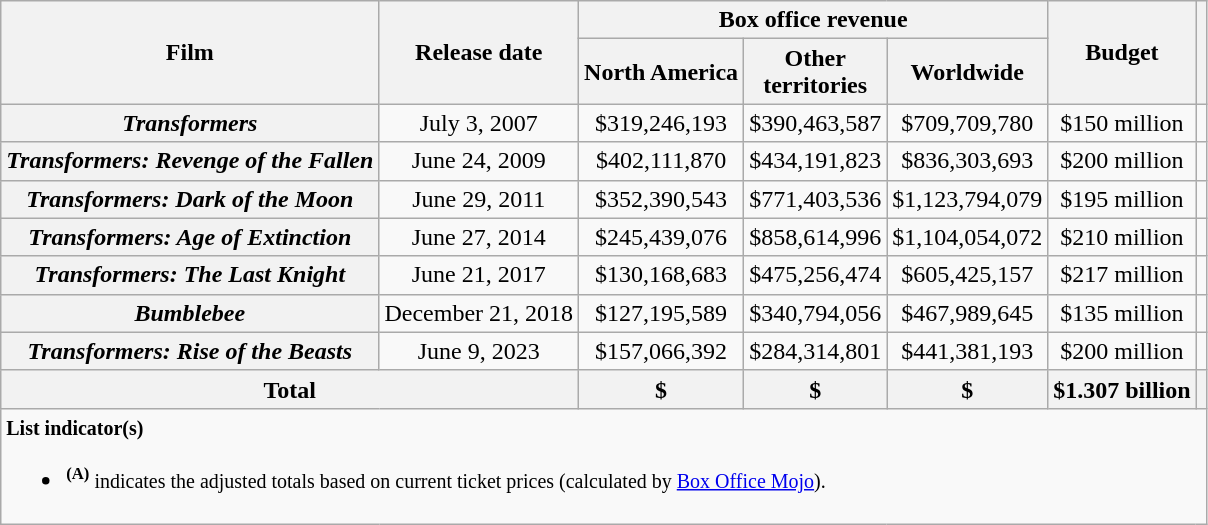<table class="wikitable plainrowheaders" style="text-align:center;">
<tr valign="centre">
<th rowspan="2">Film</th>
<th rowspan="2">Release date</th>
<th colspan="3">Box office revenue</th>
<th rowspan="2">Budget</th>
<th rowspan="2"></th>
</tr>
<tr valign="centre">
<th>North America</th>
<th>Other <br>territories</th>
<th>Worldwide</th>
</tr>
<tr valign="centre">
<th scope="row"><em>Transformers</em></th>
<td>July 3, 2007</td>
<td style="text-align:center;">$319,246,193</td>
<td style="text-align:center;">$390,463,587</td>
<td style="text-align:center;">$709,709,780</td>
<td style="text-align:center;">$150 million</td>
<td style="text-align:center;"></td>
</tr>
<tr valign="centre">
<th scope="row"><em>Transformers: Revenge of the Fallen</em></th>
<td>June 24, 2009</td>
<td style="text-align:center;">$402,111,870</td>
<td style="text-align:center;">$434,191,823</td>
<td style="text-align:center;">$836,303,693</td>
<td style="text-align:center;">$200 million</td>
<td style="text-align:center;"></td>
</tr>
<tr valign="centre">
<th scope="row"><em>Transformers: Dark of the Moon</em></th>
<td>June 29, 2011</td>
<td style="text-align:center;">$352,390,543</td>
<td style="text-align:center;">$771,403,536</td>
<td style="text-align:center;">$1,123,794,079</td>
<td style="text-align:center;">$195 million</td>
<td style="text-align:center;"></td>
</tr>
<tr valign="centre">
<th scope="row"><em>Transformers: Age of Extinction</em></th>
<td>June 27, 2014</td>
<td style="text-align:center;">$245,439,076</td>
<td style="text-align:center;">$858,614,996</td>
<td style="text-align:center;">$1,104,054,072</td>
<td style="text-align:center;">$210 million</td>
<td style="text-align:center;"></td>
</tr>
<tr valign="centre">
<th scope="row"><em>Transformers: The Last Knight</em></th>
<td>June 21, 2017</td>
<td style="text-align:center;">$130,168,683</td>
<td style="text-align:center;">$475,256,474</td>
<td style="text-align:center;">$605,425,157</td>
<td style="text-align:center;">$217 million</td>
<td style="text-align:center;"></td>
</tr>
<tr valign="centre">
<th scope="row"><em>Bumblebee</em></th>
<td>December 21, 2018</td>
<td style="text-align:center;">$127,195,589</td>
<td style="text-align:center;">$340,794,056</td>
<td style="text-align:center;">$467,989,645</td>
<td style="text-align:center;">$135 million</td>
<td style="text-align:center;"></td>
</tr>
<tr valign="centre">
<th scope="row"><em>Transformers: Rise of the Beasts</em></th>
<td>June 9, 2023</td>
<td style="text-align:center;">$157,066,392</td>
<td style="text-align:center;">$284,314,801</td>
<td style="text-align:center;">$441,381,193</td>
<td style="text-align:center;">$200 million</td>
<td style="text-align:center;"></td>
</tr>
<tr valign="centre">
<th colspan="2">Total</th>
<th>$</th>
<th>$</th>
<th>$</th>
<th style="text-align:center;">$1.307 billion</th>
<th style="text-align:center;"></th>
</tr>
<tr valign="top">
<td style="text-align:left;" colspan="10"><small><strong>List indicator(s)</strong></small><br><ul><li><small><sup><strong>(A)</strong></sup> indicates the adjusted totals based on current ticket prices (calculated by <a href='#'>Box Office Mojo</a>).</small></li></ul></td>
</tr>
</table>
